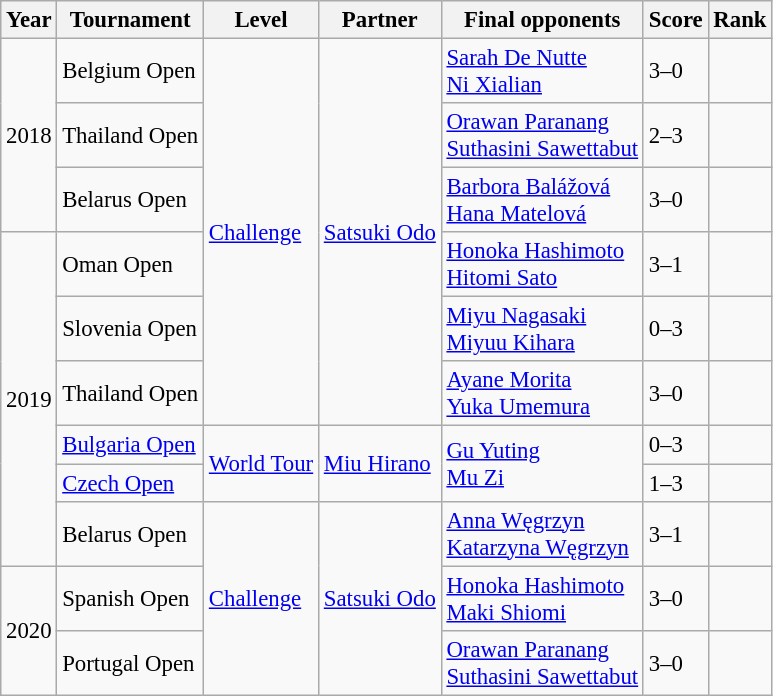<table class="sortable wikitable" style="font-size: 95%;">
<tr>
<th>Year</th>
<th>Tournament</th>
<th>Level</th>
<th>Partner</th>
<th>Final opponents</th>
<th>Score</th>
<th>Rank</th>
</tr>
<tr>
<td rowspan=3>2018</td>
<td>Belgium Open</td>
<td rowspan=6><a href='#'>Challenge</a></td>
<td rowspan=6><a href='#'>Satsuki Odo</a></td>
<td><a href='#'>Sarah De Nutte</a><br><a href='#'>Ni Xialian</a></td>
<td>3–0</td>
<td></td>
</tr>
<tr>
<td>Thailand Open</td>
<td><a href='#'>Orawan Paranang</a><br><a href='#'>Suthasini Sawettabut</a></td>
<td>2–3</td>
<td></td>
</tr>
<tr>
<td>Belarus Open</td>
<td><a href='#'>Barbora Balážová</a><br><a href='#'>Hana Matelová</a></td>
<td>3–0</td>
<td></td>
</tr>
<tr>
<td rowspan=6>2019</td>
<td>Oman Open</td>
<td><a href='#'>Honoka Hashimoto</a><br><a href='#'>Hitomi Sato</a></td>
<td>3–1</td>
<td></td>
</tr>
<tr>
<td>Slovenia Open</td>
<td><a href='#'>Miyu Nagasaki</a><br><a href='#'>Miyuu Kihara</a></td>
<td>0–3</td>
<td></td>
</tr>
<tr>
<td>Thailand Open</td>
<td><a href='#'>Ayane Morita</a><br><a href='#'>Yuka Umemura</a></td>
<td>3–0</td>
<td></td>
</tr>
<tr>
<td><a href='#'>Bulgaria Open</a></td>
<td rowspan=2><a href='#'>World Tour</a></td>
<td rowspan=2><a href='#'>Miu Hirano</a></td>
<td rowspan=2><a href='#'>Gu Yuting</a><br><a href='#'>Mu Zi</a></td>
<td>0–3</td>
<td></td>
</tr>
<tr>
<td><a href='#'>Czech Open</a></td>
<td>1–3</td>
<td></td>
</tr>
<tr>
<td>Belarus Open</td>
<td rowspan=3><a href='#'>Challenge</a></td>
<td rowspan=3><a href='#'>Satsuki Odo</a></td>
<td><a href='#'>Anna Węgrzyn</a><br><a href='#'>Katarzyna Węgrzyn</a></td>
<td>3–1</td>
<td></td>
</tr>
<tr>
<td rowspan=2>2020</td>
<td>Spanish Open</td>
<td><a href='#'>Honoka Hashimoto</a><br><a href='#'>Maki Shiomi</a></td>
<td>3–0</td>
<td></td>
</tr>
<tr>
<td>Portugal Open</td>
<td><a href='#'>Orawan Paranang</a><br><a href='#'>Suthasini Sawettabut</a></td>
<td>3–0</td>
<td></td>
</tr>
</table>
